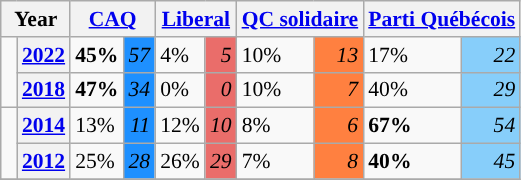<table class="wikitable" style="width:400; font-size:90%; margin-left:1em;">
<tr>
<th colspan="2" scope="col">Year</th>
<th colspan="2" scope="col"><a href='#'>CAQ</a></th>
<th colspan="2" scope="col"><a href='#'>Liberal</a></th>
<th colspan="2" scope="col"><a href='#'>QC solidaire</a></th>
<th colspan="2" scope="col"><a href='#'>Parti Québécois</a></th>
</tr>
<tr>
<td rowspan="2" style="width: 0.25em; background-color: "></td>
<th><a href='#'>2022</a></th>
<td><strong>45%</strong></td>
<td style="text-align:right; background:#1E90FF;"><em>57</em></td>
<td>4%</td>
<td style="text-align:right; background:#EA6D6A;"><em>5</em></td>
<td>10%</td>
<td style="text-align:right; background:#FF8040;"><em>13</em></td>
<td>17%</td>
<td style="text-align:right; background:#87CEFA;"><em>22</em></td>
</tr>
<tr>
<th><a href='#'>2018</a></th>
<td><strong>47%</strong></td>
<td style="text-align:right; background:#1E90FF;"><em>34</em></td>
<td>0%</td>
<td style="text-align:right; background:#EA6D6A;"><em>0</em></td>
<td>10%</td>
<td style="text-align:right; background:#FF8040;"><em>7</em></td>
<td>40%</td>
<td style="text-align:right; background:#87CEFA;"><em>29</em></td>
</tr>
<tr>
<td rowspan="2" style="width: 0.25em; background-color: "></td>
<th><a href='#'>2014</a></th>
<td>13%</td>
<td style="text-align:right; background:#1E90FF;"><em>11</em></td>
<td>12%</td>
<td style="text-align:right; background:#EA6D6A;"><em>10</em></td>
<td>8%</td>
<td style="text-align:right; background:#FF8040;"><em>6</em></td>
<td><strong>67%</strong></td>
<td style="text-align:right; background:#87CEFA;"><em>54</em></td>
</tr>
<tr>
<th><a href='#'>2012</a></th>
<td>25%</td>
<td style="text-align:right; background:#1E90FF;"><em>28</em></td>
<td>26%</td>
<td style="text-align:right; background:#EA6D6A;"><em>29</em></td>
<td>7%</td>
<td style="text-align:right; background:#FF8040;"><em>8</em></td>
<td><strong>40%</strong></td>
<td style="text-align:right; background:#87CEFA;"><em>45</em></td>
</tr>
<tr>
</tr>
</table>
